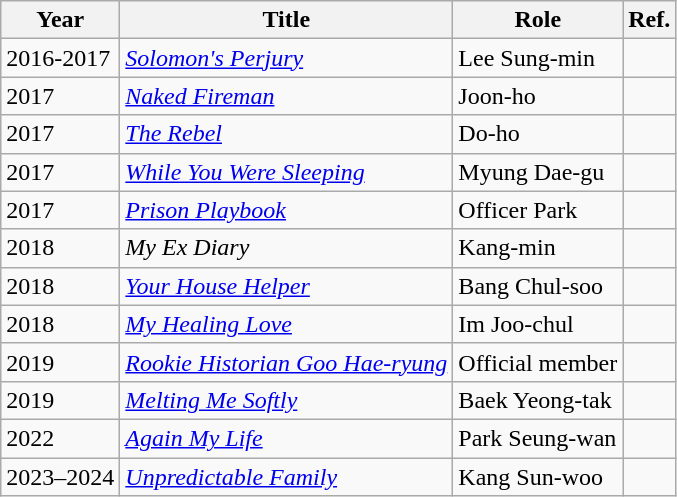<table class="wikitable">
<tr>
<th>Year</th>
<th>Title</th>
<th>Role</th>
<th>Ref.</th>
</tr>
<tr>
<td>2016-2017</td>
<td><em><a href='#'>Solomon's Perjury</a></em></td>
<td>Lee Sung-min</td>
<td></td>
</tr>
<tr>
<td>2017</td>
<td><em><a href='#'>Naked Fireman</a></em></td>
<td>Joon-ho</td>
<td></td>
</tr>
<tr>
<td>2017</td>
<td><em><a href='#'>The Rebel</a></em></td>
<td>Do-ho</td>
<td></td>
</tr>
<tr>
<td>2017</td>
<td><em><a href='#'>While You Were Sleeping</a></em></td>
<td>Myung Dae-gu</td>
<td></td>
</tr>
<tr>
<td>2017</td>
<td><em><a href='#'>Prison Playbook</a></em></td>
<td>Officer Park</td>
<td></td>
</tr>
<tr>
<td>2018</td>
<td><em>My Ex Diary</em></td>
<td>Kang-min</td>
<td></td>
</tr>
<tr>
<td>2018</td>
<td><em><a href='#'>Your House Helper</a></em></td>
<td>Bang Chul-soo</td>
<td></td>
</tr>
<tr>
<td>2018</td>
<td><em><a href='#'>My Healing Love</a></em></td>
<td>Im Joo-chul</td>
<td></td>
</tr>
<tr>
<td>2019</td>
<td><em><a href='#'>Rookie Historian Goo Hae-ryung</a></em></td>
<td>Official member</td>
<td></td>
</tr>
<tr>
<td>2019</td>
<td><em><a href='#'>Melting Me Softly</a></em></td>
<td>Baek Yeong-tak</td>
<td></td>
</tr>
<tr>
<td>2022</td>
<td><em><a href='#'>Again My Life</a></em></td>
<td>Park Seung-wan</td>
<td></td>
</tr>
<tr>
<td>2023–2024</td>
<td><em><a href='#'>Unpredictable Family</a></em></td>
<td>Kang Sun-woo</td>
<td></td>
</tr>
</table>
